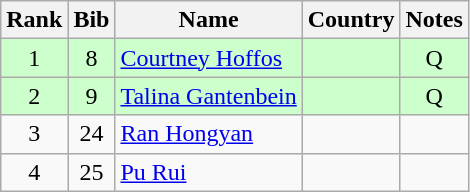<table class="wikitable" style="text-align:center;">
<tr>
<th>Rank</th>
<th>Bib</th>
<th>Name</th>
<th>Country</th>
<th>Notes</th>
</tr>
<tr bgcolor=ccffcc>
<td>1</td>
<td>8</td>
<td align=left><a href='#'>Courtney Hoffos</a></td>
<td align=left></td>
<td>Q</td>
</tr>
<tr bgcolor=ccffcc>
<td>2</td>
<td>9</td>
<td align=left><a href='#'>Talina Gantenbein</a></td>
<td align=left></td>
<td>Q</td>
</tr>
<tr>
<td>3</td>
<td>24</td>
<td align=left><a href='#'>Ran Hongyan</a></td>
<td align=left></td>
<td></td>
</tr>
<tr>
<td>4</td>
<td>25</td>
<td align=left><a href='#'>Pu Rui</a></td>
<td align=left></td>
<td></td>
</tr>
</table>
